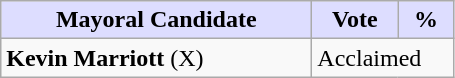<table class="wikitable">
<tr>
<th style="background:#ddf; width:200px;">Mayoral Candidate</th>
<th style="background:#ddf; width:50px;">Vote</th>
<th style="background:#ddf; width:30px;">%</th>
</tr>
<tr>
<td><strong>Kevin Marriott</strong> (X)</td>
<td colspan="2">Acclaimed</td>
</tr>
</table>
